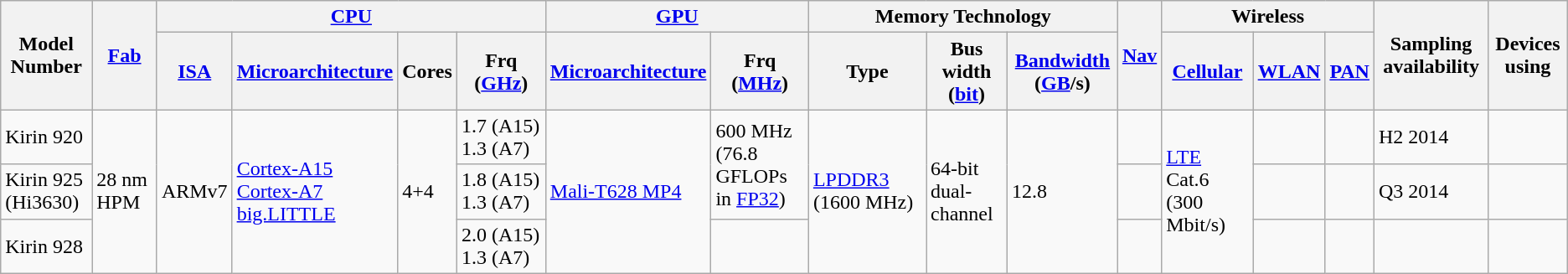<table class="wikitable">
<tr>
<th rowspan="2">Model Number</th>
<th rowspan="2"><a href='#'>Fab</a></th>
<th colspan="4"><a href='#'>CPU</a></th>
<th colspan="2"><a href='#'>GPU</a></th>
<th colspan="3">Memory Technology</th>
<th rowspan="2"><a href='#'>Nav</a></th>
<th colspan="3">Wireless</th>
<th rowspan="2">Sampling availability</th>
<th rowspan="2">Devices using</th>
</tr>
<tr>
<th><a href='#'>ISA</a></th>
<th><a href='#'>Microarchitecture</a></th>
<th>Cores</th>
<th>Frq (<a href='#'>GHz</a>)</th>
<th><a href='#'>Microarchitecture</a></th>
<th>Frq (<a href='#'>MHz</a>)</th>
<th>Type</th>
<th>Bus width (<a href='#'>bit</a>)</th>
<th><a href='#'>Bandwidth</a> (<a href='#'>GB</a>/s)</th>
<th><a href='#'>Cellular</a></th>
<th><a href='#'>WLAN</a></th>
<th><a href='#'>PAN</a></th>
</tr>
<tr>
<td>Kirin 920</td>
<td rowspan="3">28 nm HPM</td>
<td rowspan="3">ARMv7</td>
<td rowspan="3"><a href='#'>Cortex-A15</a><br><a href='#'>Cortex-A7</a> <br><a href='#'>big.LITTLE</a></td>
<td rowspan="3">4+4</td>
<td>1.7 (A15)<br>1.3 (A7)</td>
<td rowspan="3"><a href='#'>Mali-T628 MP4</a></td>
<td rowspan="2">600 MHz<br>(76.8 GFLOPs in <a href='#'>FP32</a>)</td>
<td rowspan="3"><a href='#'>LPDDR3</a> (1600 MHz)</td>
<td rowspan="3">64-bit dual-channel</td>
<td rowspan="3">12.8</td>
<td></td>
<td rowspan="3"><a href='#'>LTE</a> Cat.6 (300 Mbit/s)</td>
<td></td>
<td></td>
<td>H2 2014</td>
<td></td>
</tr>
<tr>
<td>Kirin 925 (Hi3630)</td>
<td>1.8 (A15)<br>1.3 (A7)</td>
<td></td>
<td></td>
<td></td>
<td>Q3 2014</td>
<td></td>
</tr>
<tr>
<td>Kirin 928</td>
<td>2.0 (A15)<br>1.3 (A7)</td>
<td></td>
<td></td>
<td></td>
<td></td>
<td></td>
<td></td>
</tr>
</table>
